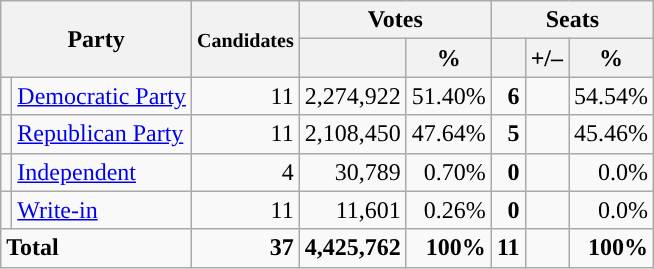<table class="wikitable" style="font-size:100%; text-align:right;">
<tr>
<th colspan="2" rowspan="2">Party</th>
<th rowspan="2"><small>Candi</small><small>dates</small></th>
<th colspan="2">Votes</th>
<th colspan="3">Seats</th>
</tr>
<tr>
<th></th>
<th>%</th>
<th></th>
<th>+/–</th>
<th>%</th>
</tr>
<tr>
<td style="background:"></td>
<td align="left"><a href='#'>Democratic Party</a></td>
<td>11</td>
<td>2,274,922</td>
<td>51.40%</td>
<td><strong>6</strong></td>
<td></td>
<td>54.54%</td>
</tr>
<tr>
<td style="background:"></td>
<td align="left"><a href='#'>Republican Party</a></td>
<td>11</td>
<td>2,108,450</td>
<td>47.64%</td>
<td><strong>5</strong></td>
<td></td>
<td>45.46%</td>
</tr>
<tr>
<td style="background:"></td>
<td align="left"><a href='#'>Independent</a></td>
<td>4</td>
<td>30,789</td>
<td>0.70%</td>
<td><strong>0</strong></td>
<td></td>
<td>0.0%</td>
</tr>
<tr>
<td style="background:"></td>
<td align="left"><a href='#'>Write-in</a></td>
<td>11</td>
<td>11,601</td>
<td>0.26%</td>
<td><strong>0</strong></td>
<td></td>
<td>0.0%</td>
</tr>
<tr style="font-weight:bold">
<td colspan="2" align="left">Total</td>
<td>37</td>
<td>4,425,762</td>
<td>100%</td>
<td>11</td>
<td></td>
<td>100%</td>
</tr>
</table>
